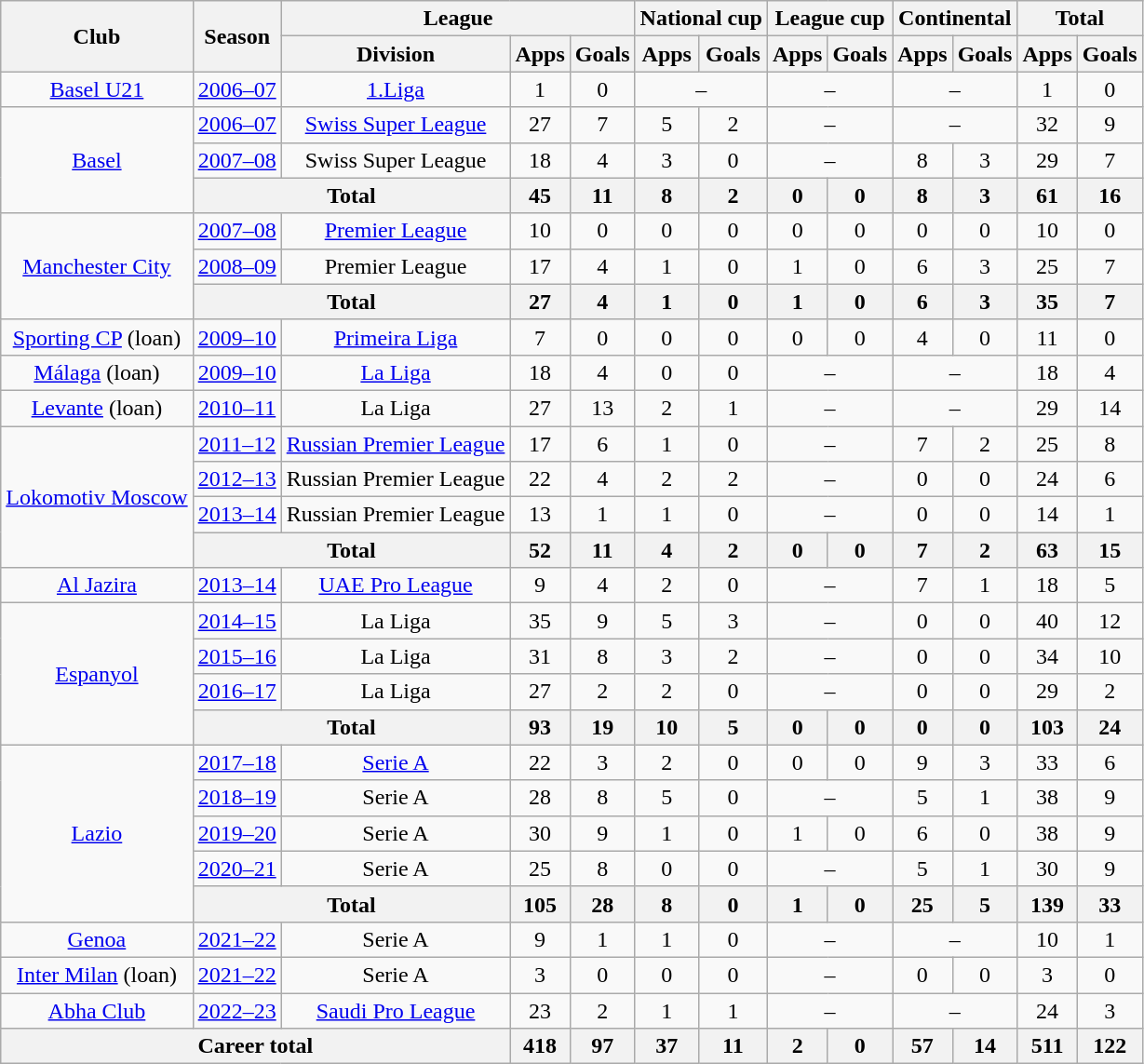<table class="wikitable" style="text-align: center;">
<tr>
<th rowspan="2">Club</th>
<th rowspan="2">Season</th>
<th colspan="3">League</th>
<th colspan="2">National cup</th>
<th colspan="2">League cup</th>
<th colspan="2">Continental</th>
<th colspan="2">Total</th>
</tr>
<tr>
<th>Division</th>
<th>Apps</th>
<th>Goals</th>
<th>Apps</th>
<th>Goals</th>
<th>Apps</th>
<th>Goals</th>
<th>Apps</th>
<th>Goals</th>
<th>Apps</th>
<th>Goals</th>
</tr>
<tr>
<td><a href='#'>Basel U21</a></td>
<td><a href='#'>2006–07</a></td>
<td><a href='#'>1.Liga</a></td>
<td>1</td>
<td>0</td>
<td colspan="2">–</td>
<td colspan="2">–</td>
<td colspan="2">–</td>
<td>1</td>
<td>0</td>
</tr>
<tr>
<td rowspan="3"><a href='#'>Basel</a></td>
<td><a href='#'>2006–07</a></td>
<td><a href='#'>Swiss Super League</a></td>
<td>27</td>
<td>7</td>
<td>5</td>
<td>2</td>
<td colspan="2">–</td>
<td colspan="2">–</td>
<td>32</td>
<td>9</td>
</tr>
<tr>
<td><a href='#'>2007–08</a></td>
<td>Swiss Super League</td>
<td>18</td>
<td>4</td>
<td>3</td>
<td>0</td>
<td colspan="2">–</td>
<td>8</td>
<td>3</td>
<td>29</td>
<td>7</td>
</tr>
<tr>
<th colspan="2">Total</th>
<th>45</th>
<th>11</th>
<th>8</th>
<th>2</th>
<th>0</th>
<th>0</th>
<th>8</th>
<th>3</th>
<th>61</th>
<th>16</th>
</tr>
<tr>
<td rowspan="3"><a href='#'>Manchester City</a></td>
<td><a href='#'>2007–08</a></td>
<td><a href='#'>Premier League</a></td>
<td>10</td>
<td>0</td>
<td>0</td>
<td>0</td>
<td>0</td>
<td>0</td>
<td>0</td>
<td>0</td>
<td>10</td>
<td>0</td>
</tr>
<tr>
<td><a href='#'>2008–09</a></td>
<td>Premier League</td>
<td>17</td>
<td>4</td>
<td>1</td>
<td>0</td>
<td>1</td>
<td>0</td>
<td>6</td>
<td>3</td>
<td>25</td>
<td>7</td>
</tr>
<tr>
<th colspan="2">Total</th>
<th>27</th>
<th>4</th>
<th>1</th>
<th>0</th>
<th>1</th>
<th>0</th>
<th>6</th>
<th>3</th>
<th>35</th>
<th>7</th>
</tr>
<tr>
<td><a href='#'>Sporting CP</a> (loan)</td>
<td><a href='#'>2009–10</a></td>
<td><a href='#'>Primeira Liga</a></td>
<td>7</td>
<td>0</td>
<td>0</td>
<td>0</td>
<td>0</td>
<td>0</td>
<td>4</td>
<td>0</td>
<td>11</td>
<td>0</td>
</tr>
<tr>
<td><a href='#'>Málaga</a> (loan)</td>
<td><a href='#'>2009–10</a></td>
<td><a href='#'>La Liga</a></td>
<td>18</td>
<td>4</td>
<td>0</td>
<td>0</td>
<td colspan="2">–</td>
<td colspan="2">–</td>
<td>18</td>
<td>4</td>
</tr>
<tr>
<td><a href='#'>Levante</a> (loan)</td>
<td><a href='#'>2010–11</a></td>
<td>La Liga</td>
<td>27</td>
<td>13</td>
<td>2</td>
<td>1</td>
<td colspan="2">–</td>
<td colspan="2">–</td>
<td>29</td>
<td>14</td>
</tr>
<tr>
<td rowspan="4"><a href='#'>Lokomotiv Moscow</a></td>
<td><a href='#'>2011–12</a></td>
<td><a href='#'>Russian Premier League</a></td>
<td>17</td>
<td>6</td>
<td>1</td>
<td>0</td>
<td colspan="2">–</td>
<td>7</td>
<td>2</td>
<td>25</td>
<td>8</td>
</tr>
<tr>
<td><a href='#'>2012–13</a></td>
<td>Russian Premier League</td>
<td>22</td>
<td>4</td>
<td>2</td>
<td>2</td>
<td colspan="2">–</td>
<td>0</td>
<td>0</td>
<td>24</td>
<td>6</td>
</tr>
<tr>
<td><a href='#'>2013–14</a></td>
<td>Russian Premier League</td>
<td>13</td>
<td>1</td>
<td>1</td>
<td>0</td>
<td colspan="2">–</td>
<td>0</td>
<td>0</td>
<td>14</td>
<td>1</td>
</tr>
<tr>
<th colspan="2">Total</th>
<th>52</th>
<th>11</th>
<th>4</th>
<th>2</th>
<th>0</th>
<th>0</th>
<th>7</th>
<th>2</th>
<th>63</th>
<th>15</th>
</tr>
<tr>
<td><a href='#'>Al Jazira</a></td>
<td><a href='#'>2013–14</a></td>
<td><a href='#'>UAE Pro League</a></td>
<td>9</td>
<td>4</td>
<td>2</td>
<td>0</td>
<td colspan="2">–</td>
<td>7</td>
<td>1</td>
<td>18</td>
<td>5</td>
</tr>
<tr>
<td rowspan="4"><a href='#'>Espanyol</a></td>
<td><a href='#'>2014–15</a></td>
<td>La Liga</td>
<td>35</td>
<td>9</td>
<td>5</td>
<td>3</td>
<td colspan="2">–</td>
<td>0</td>
<td>0</td>
<td>40</td>
<td>12</td>
</tr>
<tr>
<td><a href='#'>2015–16</a></td>
<td>La Liga</td>
<td>31</td>
<td>8</td>
<td>3</td>
<td>2</td>
<td colspan="2">–</td>
<td>0</td>
<td>0</td>
<td>34</td>
<td>10</td>
</tr>
<tr>
<td><a href='#'>2016–17</a></td>
<td>La Liga</td>
<td>27</td>
<td>2</td>
<td>2</td>
<td>0</td>
<td colspan="2">–</td>
<td>0</td>
<td>0</td>
<td>29</td>
<td>2</td>
</tr>
<tr>
<th colspan="2">Total</th>
<th>93</th>
<th>19</th>
<th>10</th>
<th>5</th>
<th>0</th>
<th>0</th>
<th>0</th>
<th>0</th>
<th>103</th>
<th>24</th>
</tr>
<tr>
<td rowspan="5"><a href='#'>Lazio</a></td>
<td><a href='#'>2017–18</a></td>
<td><a href='#'>Serie A</a></td>
<td>22</td>
<td>3</td>
<td>2</td>
<td>0</td>
<td>0</td>
<td>0</td>
<td>9</td>
<td>3</td>
<td>33</td>
<td>6</td>
</tr>
<tr>
<td><a href='#'>2018–19</a></td>
<td>Serie A</td>
<td>28</td>
<td>8</td>
<td>5</td>
<td>0</td>
<td colspan="2">–</td>
<td>5</td>
<td>1</td>
<td>38</td>
<td>9</td>
</tr>
<tr>
<td><a href='#'>2019–20</a></td>
<td>Serie A</td>
<td>30</td>
<td>9</td>
<td>1</td>
<td>0</td>
<td>1</td>
<td>0</td>
<td>6</td>
<td>0</td>
<td>38</td>
<td>9</td>
</tr>
<tr>
<td><a href='#'>2020–21</a></td>
<td>Serie A</td>
<td>25</td>
<td>8</td>
<td>0</td>
<td>0</td>
<td colspan="2">–</td>
<td>5</td>
<td>1</td>
<td>30</td>
<td>9</td>
</tr>
<tr>
<th colspan="2">Total</th>
<th>105</th>
<th>28</th>
<th>8</th>
<th>0</th>
<th>1</th>
<th>0</th>
<th>25</th>
<th>5</th>
<th>139</th>
<th>33</th>
</tr>
<tr>
<td><a href='#'>Genoa</a></td>
<td><a href='#'>2021–22</a></td>
<td>Serie A</td>
<td>9</td>
<td>1</td>
<td>1</td>
<td>0</td>
<td colspan="2">–</td>
<td colspan="2">–</td>
<td>10</td>
<td>1</td>
</tr>
<tr>
<td><a href='#'>Inter Milan</a> (loan)</td>
<td><a href='#'>2021–22</a></td>
<td>Serie A</td>
<td>3</td>
<td>0</td>
<td>0</td>
<td>0</td>
<td colspan="2">–</td>
<td>0</td>
<td>0</td>
<td>3</td>
<td>0</td>
</tr>
<tr>
<td><a href='#'>Abha Club</a></td>
<td><a href='#'>2022–23</a></td>
<td><a href='#'>Saudi Pro League</a></td>
<td>23</td>
<td>2</td>
<td>1</td>
<td>1</td>
<td colspan="2">–</td>
<td colspan="2">–</td>
<td>24</td>
<td>3</td>
</tr>
<tr>
<th colspan="3">Career total</th>
<th>418</th>
<th>97</th>
<th>37</th>
<th>11</th>
<th>2</th>
<th>0</th>
<th>57</th>
<th>14</th>
<th>511</th>
<th>122</th>
</tr>
</table>
